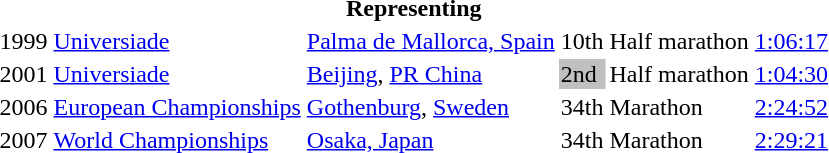<table>
<tr>
<th colspan="6">Representing </th>
</tr>
<tr>
<td>1999</td>
<td><a href='#'>Universiade</a></td>
<td><a href='#'>Palma de Mallorca, Spain</a></td>
<td>10th</td>
<td>Half marathon</td>
<td><a href='#'>1:06:17</a></td>
</tr>
<tr>
<td>2001</td>
<td><a href='#'>Universiade</a></td>
<td><a href='#'>Beijing</a>, <a href='#'>PR China</a></td>
<td bgcolor=silver>2nd</td>
<td>Half marathon</td>
<td><a href='#'>1:04:30</a></td>
</tr>
<tr>
<td>2006</td>
<td><a href='#'>European Championships</a></td>
<td><a href='#'>Gothenburg</a>, <a href='#'>Sweden</a></td>
<td>34th</td>
<td>Marathon</td>
<td><a href='#'>2:24:52</a></td>
</tr>
<tr>
<td>2007</td>
<td><a href='#'>World Championships</a></td>
<td><a href='#'>Osaka, Japan</a></td>
<td>34th</td>
<td>Marathon</td>
<td><a href='#'>2:29:21</a></td>
</tr>
</table>
